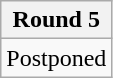<table class="wikitable">
<tr>
<th>Round 5</th>
</tr>
<tr>
<td>Postponed</td>
</tr>
</table>
